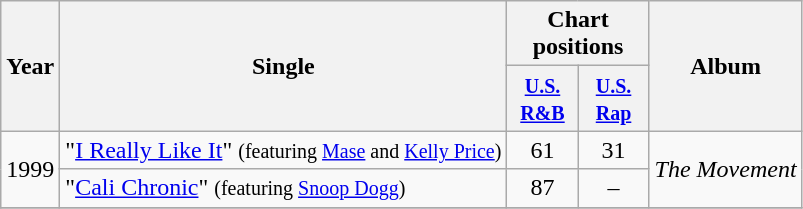<table class="wikitable">
<tr>
<th rowspan="2">Year</th>
<th rowspan="2">Single</th>
<th colspan="2">Chart positions</th>
<th rowspan="2">Album</th>
</tr>
<tr>
<th width="40"><small><a href='#'>U.S. R&B</a></small></th>
<th width="40"><small><a href='#'>U.S. Rap</a></small></th>
</tr>
<tr>
<td align="center" rowspan="2">1999</td>
<td align="left">"<a href='#'>I Really Like It</a>" <small>(featuring <a href='#'>Mase</a> and <a href='#'>Kelly Price</a>)</small></td>
<td align="center">61</td>
<td align="center">31</td>
<td align="left" rowspan="2"><em>The Movement</em></td>
</tr>
<tr>
<td align="left">"<a href='#'>Cali Chronic</a>" <small>(featuring <a href='#'>Snoop Dogg</a>)</small></td>
<td align="center">87</td>
<td align="center">–</td>
</tr>
<tr>
</tr>
</table>
